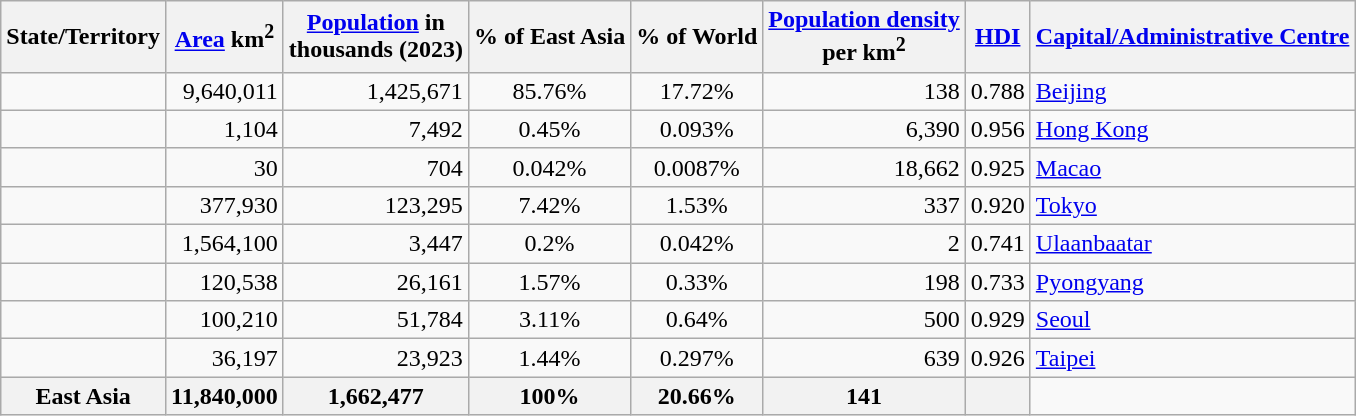<table class="wikitable sortable" style="text-align:center">
<tr>
<th class="unsortable">State/Territory</th>
<th><a href='#'>Area</a> km<sup>2</sup></th>
<th><a href='#'>Population</a> in<br>thousands (2023)</th>
<th>% of East Asia</th>
<th>% of World</th>
<th><a href='#'>Population density</a> <br> per km<sup>2</sup></th>
<th><a href='#'>HDI</a></th>
<th class="unsortable"><a href='#'>Capital/Administrative Centre</a></th>
</tr>
<tr>
<td style="text-align:left;"></td>
<td style="text-align:right;">9,640,011</td>
<td style="text-align:right;">1,425,671</td>
<td>85.76%</td>
<td>17.72%</td>
<td style="text-align:right;">138</td>
<td style="text-align:right;">0.788</td>
<td style="text-align:left;"><a href='#'>Beijing</a></td>
</tr>
<tr>
<td style="text-align:left;"></td>
<td style="text-align:right;">1,104</td>
<td style="text-align:right;">7,492</td>
<td>0.45%</td>
<td>0.093%</td>
<td style="text-align:right;">6,390</td>
<td style="text-align:right;">0.956</td>
<td style="text-align:left;"><a href='#'>Hong Kong</a></td>
</tr>
<tr>
<td style="text-align:left;"></td>
<td style="text-align:right;">30</td>
<td style="text-align:right;">704</td>
<td>0.042%</td>
<td>0.0087%</td>
<td style="text-align:right;">18,662</td>
<td style="text-align:right;">0.925</td>
<td style="text-align:left;"><a href='#'>Macao</a></td>
</tr>
<tr>
<td style="text-align:left;"></td>
<td style="text-align:right;">377,930</td>
<td style="text-align:right;">123,295</td>
<td>7.42%</td>
<td>1.53%</td>
<td style="text-align:right;">337</td>
<td style="text-align:right;">0.920</td>
<td style="text-align:left;"><a href='#'>Tokyo</a></td>
</tr>
<tr>
<td style="text-align:left;"></td>
<td style="text-align:right;">1,564,100</td>
<td style="text-align:right;">3,447</td>
<td>0.2%</td>
<td>0.042%</td>
<td style="text-align:right;">2</td>
<td style="text-align:right;">0.741</td>
<td style="text-align:left;"><a href='#'>Ulaanbaatar</a></td>
</tr>
<tr>
<td style="text-align:left;"></td>
<td style="text-align:right;">120,538</td>
<td style="text-align:right;">26,161</td>
<td>1.57%</td>
<td>0.33%</td>
<td style="text-align:right;">198</td>
<td style="text-align:right;">0.733</td>
<td style="text-align:left;"><a href='#'>Pyongyang</a></td>
</tr>
<tr>
<td style="text-align:left;"></td>
<td style="text-align:right;">100,210</td>
<td style="text-align:right;">51,784</td>
<td>3.11%</td>
<td>0.64%</td>
<td style="text-align:right;">500</td>
<td style="text-align:right;">0.929</td>
<td style="text-align:left;"><a href='#'>Seoul</a></td>
</tr>
<tr>
<td style="text-align:left;"></td>
<td style="text-align:right;">36,197</td>
<td style="text-align:right;">23,923</td>
<td>1.44%</td>
<td>0.297%</td>
<td style="text-align:right;">639</td>
<td style="text-align:right;">0.926</td>
<td style="text-align:left;"><a href='#'>Taipei</a></td>
</tr>
<tr>
<th>East Asia</th>
<th>11,840,000</th>
<th>1,662,477</th>
<th><strong>100%</strong></th>
<th><strong>20.66%</strong></th>
<th>141</th>
<th></th>
</tr>
</table>
